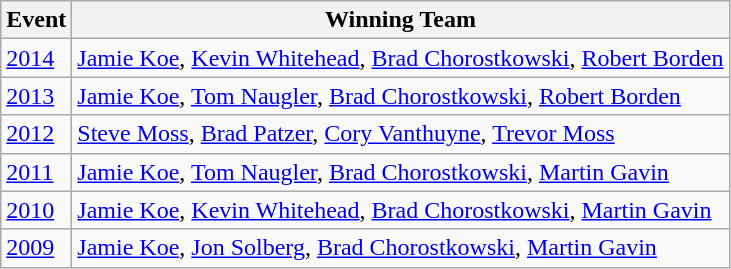<table class="wikitable">
<tr>
<th>Event</th>
<th>Winning Team</th>
</tr>
<tr>
<td><a href='#'>2014</a></td>
<td><a href='#'>Jamie Koe</a>, <a href='#'>Kevin Whitehead</a>, <a href='#'>Brad Chorostkowski</a>, <a href='#'>Robert Borden</a></td>
</tr>
<tr>
<td><a href='#'>2013</a></td>
<td><a href='#'>Jamie Koe</a>, <a href='#'>Tom Naugler</a>, <a href='#'>Brad Chorostkowski</a>, <a href='#'>Robert Borden</a></td>
</tr>
<tr>
<td><a href='#'>2012</a></td>
<td><a href='#'>Steve Moss</a>, <a href='#'>Brad Patzer</a>, <a href='#'>Cory Vanthuyne</a>, <a href='#'>Trevor Moss</a></td>
</tr>
<tr>
<td><a href='#'>2011</a></td>
<td><a href='#'>Jamie Koe</a>, <a href='#'>Tom Naugler</a>, <a href='#'>Brad Chorostkowski</a>, <a href='#'>Martin Gavin</a></td>
</tr>
<tr>
<td><a href='#'>2010</a></td>
<td><a href='#'>Jamie Koe</a>, <a href='#'>Kevin Whitehead</a>, <a href='#'>Brad Chorostkowski</a>, <a href='#'>Martin Gavin</a></td>
</tr>
<tr>
<td><a href='#'>2009</a></td>
<td><a href='#'>Jamie Koe</a>, <a href='#'>Jon Solberg</a>, <a href='#'>Brad Chorostkowski</a>, <a href='#'>Martin Gavin</a></td>
</tr>
</table>
